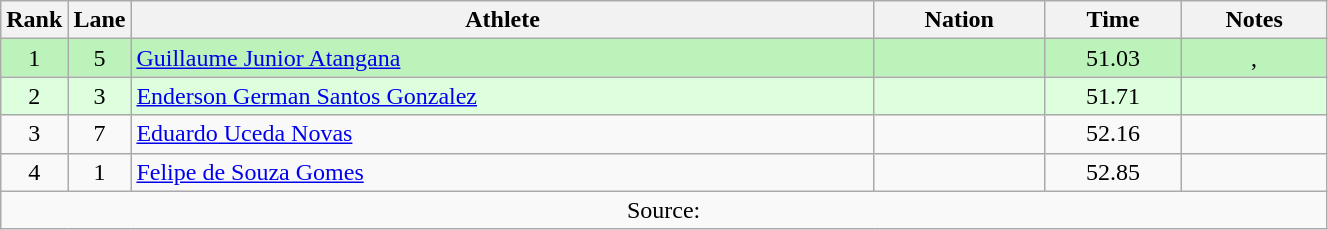<table class="wikitable sortable" style="text-align:center;width: 70%;">
<tr>
<th scope="col" style="width: 10px;">Rank</th>
<th scope="col" style="width: 10px;">Lane</th>
<th scope="col">Athlete</th>
<th scope="col">Nation</th>
<th scope="col">Time</th>
<th scope="col">Notes</th>
</tr>
<tr bgcolor=bbf3bb>
<td>1</td>
<td>5</td>
<td align=left><a href='#'>Guillaume Junior Atangana</a><br></td>
<td align=left></td>
<td>51.03</td>
<td>, </td>
</tr>
<tr bgcolor=ddffdd>
<td>2</td>
<td>3</td>
<td align=left><a href='#'>Enderson German Santos Gonzalez</a><br></td>
<td align=left></td>
<td>51.71</td>
<td></td>
</tr>
<tr>
<td>3</td>
<td>7</td>
<td align=left><a href='#'>Eduardo Uceda Novas</a><br></td>
<td align=left></td>
<td>52.16</td>
<td></td>
</tr>
<tr>
<td>4</td>
<td>1</td>
<td align=left><a href='#'>Felipe de Souza Gomes</a><br></td>
<td align=left></td>
<td>52.85</td>
<td></td>
</tr>
<tr class="sortbottom">
<td colspan="6">Source:</td>
</tr>
</table>
